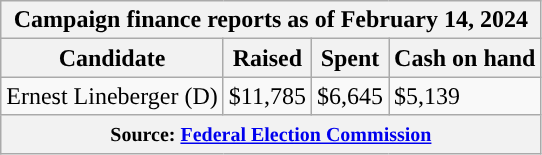<table class="wikitable sortable">
<tr>
<th colspan=4>Campaign finance reports as of February 14, 2024</th>
</tr>
<tr style="text-align:center;">
<th>Candidate</th>
<th>Raised</th>
<th>Spent</th>
<th>Cash on hand</th>
</tr>
<tr>
<td style="color:black;background-color:">Ernest Lineberger (D)</td>
<td>$11,785</td>
<td>$6,645</td>
<td>$5,139</td>
</tr>
<tr>
<th colspan="4"><small>Source: <a href='#'>Federal Election Commission</a></small></th>
</tr>
</table>
